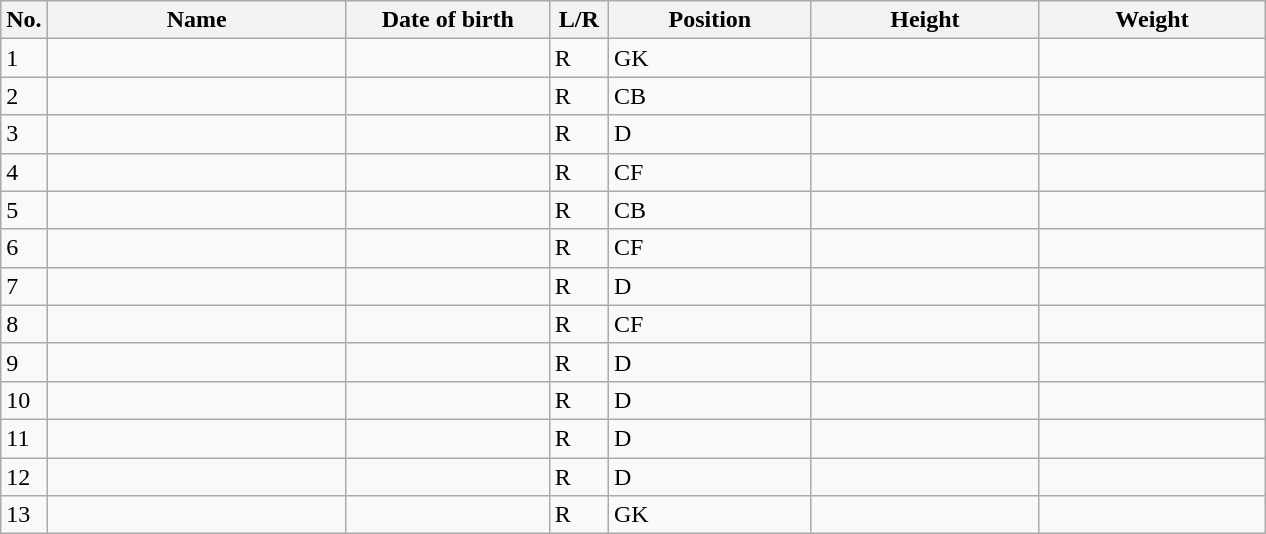<table class=wikitable sortable style=font-size:100%; text-align:center;>
<tr>
<th>No.</th>
<th style=width:12em>Name</th>
<th style=width:8em>Date of birth</th>
<th style=width:2em>L/R</th>
<th style=width:8em>Position</th>
<th style=width:9em>Height</th>
<th style=width:9em>Weight</th>
</tr>
<tr>
<td>1</td>
<td align=left></td>
<td></td>
<td>R</td>
<td>GK</td>
<td></td>
<td></td>
</tr>
<tr>
<td>2</td>
<td align=left></td>
<td></td>
<td>R</td>
<td>CB</td>
<td></td>
<td></td>
</tr>
<tr>
<td>3</td>
<td align=left></td>
<td></td>
<td>R</td>
<td>D</td>
<td></td>
<td></td>
</tr>
<tr>
<td>4</td>
<td align=left></td>
<td></td>
<td>R</td>
<td>CF</td>
<td></td>
<td></td>
</tr>
<tr>
<td>5</td>
<td align=left></td>
<td></td>
<td>R</td>
<td>CB</td>
<td></td>
<td></td>
</tr>
<tr>
<td>6</td>
<td align=left></td>
<td></td>
<td>R</td>
<td>CF</td>
<td></td>
<td></td>
</tr>
<tr>
<td>7</td>
<td align=left></td>
<td></td>
<td>R</td>
<td>D</td>
<td></td>
<td></td>
</tr>
<tr>
<td>8</td>
<td align=left></td>
<td></td>
<td>R</td>
<td>CF</td>
<td></td>
<td></td>
</tr>
<tr>
<td>9</td>
<td align=left></td>
<td></td>
<td>R</td>
<td>D</td>
<td></td>
<td></td>
</tr>
<tr>
<td>10</td>
<td align=left></td>
<td></td>
<td>R</td>
<td>D</td>
<td></td>
<td></td>
</tr>
<tr>
<td>11</td>
<td align=left></td>
<td></td>
<td>R</td>
<td>D</td>
<td></td>
<td></td>
</tr>
<tr>
<td>12</td>
<td align=left></td>
<td></td>
<td>R</td>
<td>D</td>
<td></td>
<td></td>
</tr>
<tr>
<td>13</td>
<td align=left></td>
<td></td>
<td>R</td>
<td>GK</td>
<td></td>
<td></td>
</tr>
</table>
